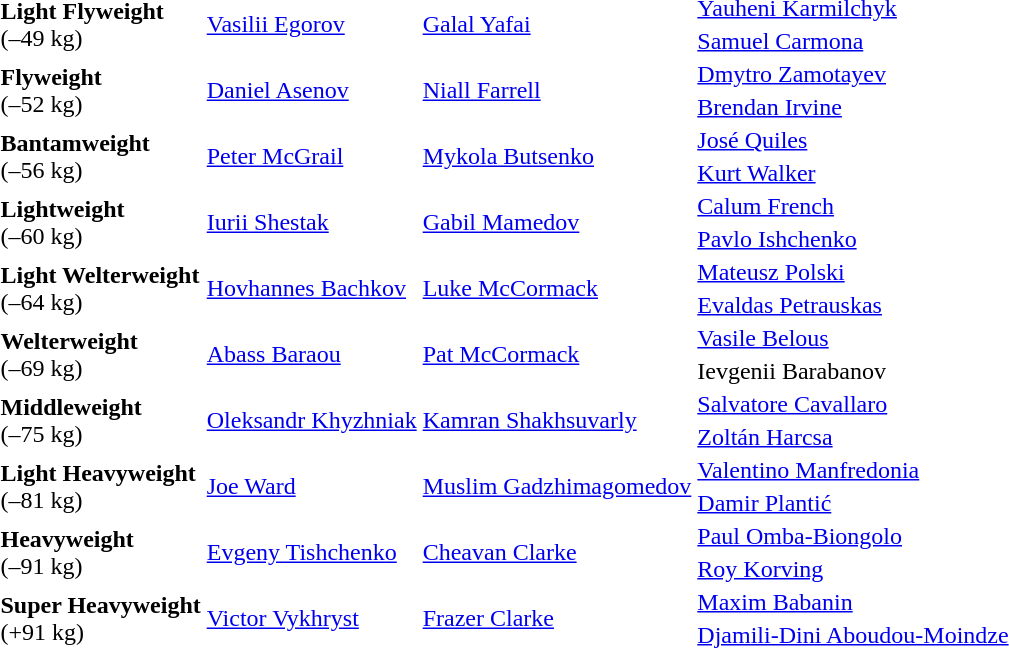<table>
<tr>
<td rowspan=2><strong>Light Flyweight</strong><br>(–49 kg)</td>
<td rowspan=2><a href='#'>Vasilii Egorov</a><br></td>
<td rowspan=2><a href='#'>Galal Yafai</a><br></td>
<td><a href='#'>Yauheni Karmilchyk</a><br></td>
</tr>
<tr>
<td><a href='#'>Samuel Carmona</a><br></td>
</tr>
<tr>
<td rowspan=2><strong>Flyweight</strong><br>(–52 kg)</td>
<td rowspan=2><a href='#'>Daniel Asenov</a><br></td>
<td rowspan=2><a href='#'>Niall Farrell</a><br></td>
<td><a href='#'>Dmytro Zamotayev</a><br></td>
</tr>
<tr>
<td><a href='#'>Brendan Irvine</a><br></td>
</tr>
<tr>
<td rowspan=2><strong>Bantamweight</strong><br>(–56 kg)</td>
<td rowspan=2><a href='#'>Peter McGrail</a><br></td>
<td rowspan=2><a href='#'>Mykola Butsenko</a><br></td>
<td><a href='#'>José Quiles</a><br></td>
</tr>
<tr>
<td><a href='#'>Kurt Walker</a><br></td>
</tr>
<tr>
<td rowspan=2><strong>Lightweight</strong><br>(–60 kg)</td>
<td rowspan=2><a href='#'>Iurii Shestak</a><br></td>
<td rowspan=2><a href='#'>Gabil Mamedov</a><br></td>
<td><a href='#'>Calum French</a><br></td>
</tr>
<tr>
<td><a href='#'>Pavlo Ishchenko</a><br></td>
</tr>
<tr>
<td rowspan=2><strong>Light Welterweight</strong><br>(–64 kg)</td>
<td rowspan=2><a href='#'>Hovhannes Bachkov</a><br></td>
<td rowspan=2><a href='#'>Luke McCormack</a><br></td>
<td><a href='#'>Mateusz Polski</a><br></td>
</tr>
<tr>
<td><a href='#'>Evaldas Petrauskas</a><br></td>
</tr>
<tr>
<td rowspan=2><strong>Welterweight</strong><br>(–69 kg)</td>
<td rowspan=2><a href='#'>Abass Baraou</a><br></td>
<td rowspan=2><a href='#'>Pat McCormack</a><br></td>
<td><a href='#'>Vasile Belous</a><br></td>
</tr>
<tr>
<td>Ievgenii Barabanov<br></td>
</tr>
<tr>
<td rowspan=2><strong>Middleweight</strong><br>(–75 kg)</td>
<td rowspan=2><a href='#'>Oleksandr Khyzhniak</a><br></td>
<td rowspan=2><a href='#'>Kamran Shakhsuvarly</a><br></td>
<td><a href='#'>Salvatore Cavallaro</a><br></td>
</tr>
<tr>
<td><a href='#'>Zoltán Harcsa</a><br></td>
</tr>
<tr>
<td rowspan=2><strong>Light Heavyweight</strong><br>(–81 kg)</td>
<td rowspan=2><a href='#'>Joe Ward</a><br></td>
<td rowspan=2><a href='#'>Muslim Gadzhimagomedov</a><br></td>
<td><a href='#'>Valentino Manfredonia</a><br></td>
</tr>
<tr>
<td><a href='#'>Damir Plantić</a><br></td>
</tr>
<tr>
<td rowspan=2><strong>Heavyweight</strong><br>(–91 kg)</td>
<td rowspan=2><a href='#'>Evgeny Tishchenko</a><br></td>
<td rowspan=2><a href='#'>Cheavan Clarke</a><br></td>
<td><a href='#'>Paul Omba-Biongolo</a><br></td>
</tr>
<tr>
<td><a href='#'>Roy Korving</a><br></td>
</tr>
<tr>
<td rowspan=2><strong>Super Heavyweight</strong><br>(+91 kg)</td>
<td rowspan=2><a href='#'>Victor Vykhryst</a><br></td>
<td rowspan=2><a href='#'>Frazer Clarke</a><br></td>
<td><a href='#'>Maxim Babanin</a><br></td>
</tr>
<tr>
<td><a href='#'>Djamili-Dini Aboudou-Moindze</a><br></td>
</tr>
</table>
